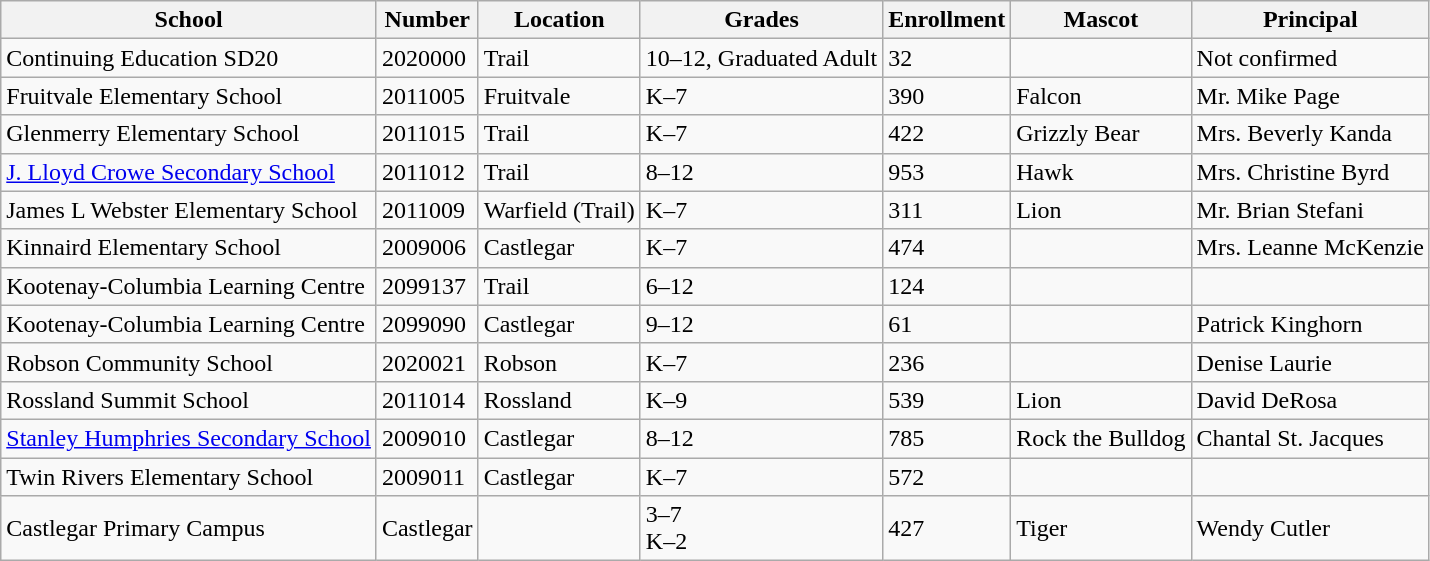<table class="wikitable">
<tr>
<th>School</th>
<th>Number</th>
<th>Location</th>
<th>Grades</th>
<th>Enrollment</th>
<th>Mascot</th>
<th>Principal</th>
</tr>
<tr>
<td>Continuing Education SD20</td>
<td>2020000</td>
<td>Trail</td>
<td>10–12, Graduated Adult</td>
<td>32</td>
<td></td>
<td>Not confirmed</td>
</tr>
<tr>
<td>Fruitvale Elementary School</td>
<td>2011005</td>
<td>Fruitvale</td>
<td>K–7</td>
<td>390</td>
<td>Falcon</td>
<td>Mr. Mike Page</td>
</tr>
<tr>
<td>Glenmerry Elementary School</td>
<td>2011015</td>
<td>Trail</td>
<td>K–7</td>
<td>422</td>
<td>Grizzly Bear</td>
<td>Mrs. Beverly Kanda</td>
</tr>
<tr>
<td><a href='#'>J. Lloyd Crowe Secondary School</a></td>
<td>2011012</td>
<td>Trail</td>
<td>8–12</td>
<td>953</td>
<td>Hawk</td>
<td>Mrs. Christine Byrd</td>
</tr>
<tr>
<td>James L Webster Elementary School</td>
<td>2011009</td>
<td>Warfield (Trail)</td>
<td>K–7</td>
<td>311</td>
<td>Lion</td>
<td>Mr. Brian Stefani</td>
</tr>
<tr>
<td>Kinnaird Elementary School</td>
<td>2009006</td>
<td>Castlegar</td>
<td>K–7</td>
<td>474</td>
<td></td>
<td>Mrs. Leanne McKenzie</td>
</tr>
<tr>
<td>Kootenay-Columbia Learning Centre<br></td>
<td>2099137</td>
<td>Trail</td>
<td>6–12</td>
<td>124</td>
<td></td>
<td></td>
</tr>
<tr>
<td>Kootenay-Columbia Learning Centre<br></td>
<td>2099090</td>
<td>Castlegar</td>
<td>9–12</td>
<td>61</td>
<td></td>
<td>Patrick Kinghorn</td>
</tr>
<tr>
<td>Robson Community School</td>
<td>2020021</td>
<td>Robson</td>
<td>K–7</td>
<td>236</td>
<td></td>
<td>Denise Laurie</td>
</tr>
<tr>
<td>Rossland Summit School</td>
<td>2011014</td>
<td>Rossland</td>
<td>K–9</td>
<td>539</td>
<td>Lion</td>
<td>David DeRosa</td>
</tr>
<tr>
<td><a href='#'>Stanley Humphries Secondary School</a></td>
<td>2009010</td>
<td>Castlegar</td>
<td>8–12</td>
<td>785</td>
<td>Rock the Bulldog</td>
<td>Chantal St. Jacques</td>
</tr>
<tr>
<td>Twin Rivers Elementary School</td>
<td>2009011</td>
<td>Castlegar</td>
<td>K–7</td>
<td>572</td>
<td></td>
<td></td>
</tr>
<tr>
<td>Castlegar Primary Campus</td>
<td>Castlegar</td>
<td></td>
<td>3–7<br>K–2</td>
<td>427</td>
<td>Tiger</td>
<td>Wendy Cutler</td>
</tr>
</table>
